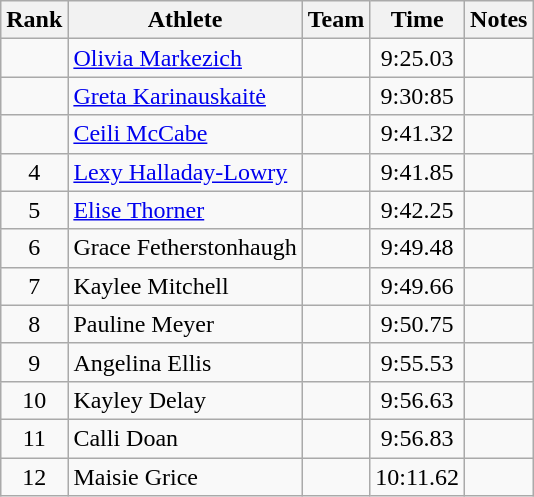<table class="wikitable sortable" style="text-align:center">
<tr>
<th>Rank</th>
<th>Athlete</th>
<th>Team</th>
<th>Time</th>
<th>Notes</th>
</tr>
<tr>
<td></td>
<td align=left> <a href='#'>Olivia Markezich</a></td>
<td></td>
<td>9:25.03</td>
<td></td>
</tr>
<tr>
<td></td>
<td align=left> <a href='#'>Greta Karinauskaitė</a></td>
<td></td>
<td>9:30:85</td>
<td></td>
</tr>
<tr>
<td></td>
<td align=left> <a href='#'>Ceili McCabe</a></td>
<td></td>
<td>9:41.32</td>
<td></td>
</tr>
<tr>
<td>4</td>
<td align=left> <a href='#'>Lexy Halladay-Lowry</a></td>
<td></td>
<td>9:41.85</td>
<td></td>
</tr>
<tr>
<td>5</td>
<td align=left> <a href='#'>Elise Thorner</a></td>
<td></td>
<td>9:42.25</td>
<td></td>
</tr>
<tr>
<td>6</td>
<td align=left> Grace Fetherstonhaugh</td>
<td></td>
<td>9:49.48</td>
<td></td>
</tr>
<tr>
<td>7</td>
<td align=left> Kaylee Mitchell</td>
<td></td>
<td>9:49.66</td>
<td></td>
</tr>
<tr>
<td>8</td>
<td align=left> Pauline Meyer</td>
<td></td>
<td>9:50.75</td>
<td></td>
</tr>
<tr>
<td>9</td>
<td align=left> Angelina Ellis</td>
<td></td>
<td>9:55.53</td>
<td></td>
</tr>
<tr>
<td>10</td>
<td align=left> Kayley Delay</td>
<td></td>
<td>9:56.63</td>
<td></td>
</tr>
<tr>
<td>11</td>
<td align=left> Calli Doan</td>
<td></td>
<td>9:56.83</td>
<td></td>
</tr>
<tr>
<td>12</td>
<td align=left> Maisie Grice</td>
<td></td>
<td>10:11.62</td>
<td></td>
</tr>
</table>
